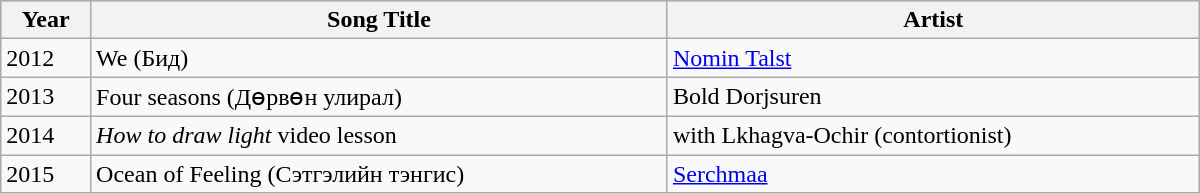<table class="wikitable" style="width:800px">
<tr style="background:#ccc; text-align:center;">
<th>Year</th>
<th>Song Title</th>
<th>Artist</th>
</tr>
<tr>
<td>2012</td>
<td>We (Бид)</td>
<td><a href='#'>Nomin Talst</a></td>
</tr>
<tr>
<td>2013</td>
<td>Four seasons (Дөрвөн улирал)</td>
<td>Bold Dorjsuren</td>
</tr>
<tr>
<td>2014</td>
<td><em>How to draw light</em> video lesson</td>
<td>with Lkhagva-Ochir (contortionist)</td>
</tr>
<tr>
<td>2015</td>
<td>Ocean of Feeling (Сэтгэлийн тэнгис)</td>
<td><a href='#'>Serchmaa</a></td>
</tr>
</table>
